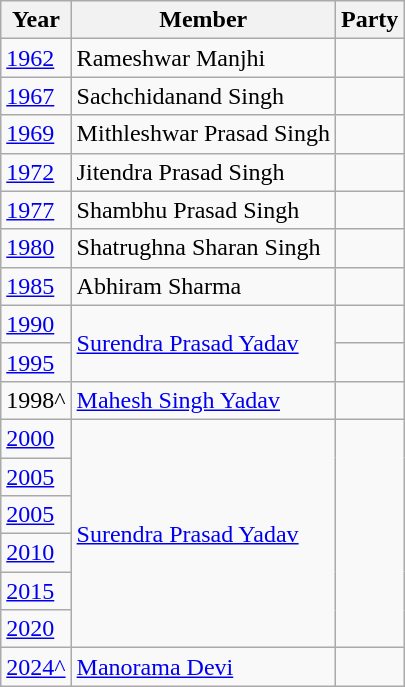<table class="wikitable sortable">
<tr>
<th>Year</th>
<th>Member</th>
<th colspan="2">Party</th>
</tr>
<tr>
<td><a href='#'>1962</a></td>
<td>Rameshwar Manjhi</td>
<td></td>
</tr>
<tr>
<td><a href='#'>1967</a></td>
<td>Sachchidanand Singh</td>
<td></td>
</tr>
<tr>
<td><a href='#'>1969</a></td>
<td>Mithleshwar Prasad Singh</td>
<td></td>
</tr>
<tr>
<td><a href='#'>1972</a></td>
<td>Jitendra Prasad Singh</td>
<td></td>
</tr>
<tr>
<td><a href='#'>1977</a></td>
<td>Shambhu Prasad Singh</td>
<td></td>
</tr>
<tr>
<td><a href='#'>1980</a></td>
<td>Shatrughna Sharan Singh</td>
<td></td>
</tr>
<tr>
<td><a href='#'>1985</a></td>
<td>Abhiram Sharma</td>
<td></td>
</tr>
<tr>
<td><a href='#'>1990</a></td>
<td rowspan="2"><a href='#'>Surendra Prasad Yadav</a></td>
<td></td>
</tr>
<tr>
<td><a href='#'>1995</a></td>
</tr>
<tr>
<td>1998^</td>
<td><a href='#'>Mahesh Singh Yadav</a></td>
<td></td>
</tr>
<tr>
<td><a href='#'>2000</a></td>
<td rowspan="6"><a href='#'>Surendra Prasad Yadav</a></td>
</tr>
<tr>
<td><a href='#'>2005</a></td>
</tr>
<tr>
<td><a href='#'>2005</a></td>
</tr>
<tr>
<td><a href='#'>2010</a></td>
</tr>
<tr>
<td><a href='#'>2015</a></td>
</tr>
<tr>
<td><a href='#'>2020</a></td>
</tr>
<tr>
<td><a href='#'>2024^</a></td>
<td><a href='#'>Manorama Devi</a></td>
<td></td>
</tr>
</table>
